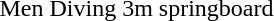<table>
<tr>
<td>Men Diving 3m springboard</td>
<td></td>
<td></td>
<td></td>
</tr>
</table>
